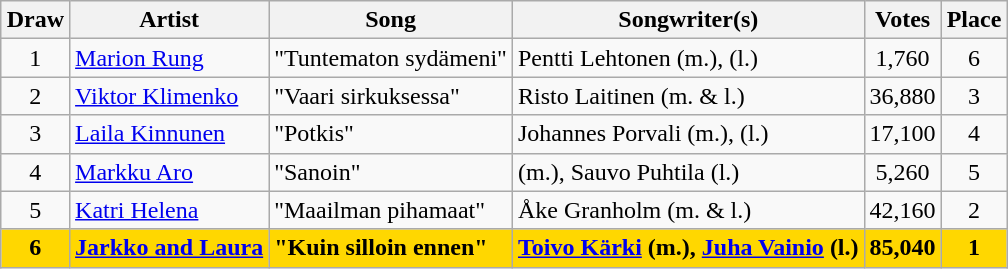<table class="sortable wikitable" style="margin: 1em auto 1em auto; text-align:center">
<tr>
<th>Draw</th>
<th>Artist</th>
<th>Song</th>
<th>Songwriter(s)</th>
<th>Votes</th>
<th>Place</th>
</tr>
<tr>
<td>1</td>
<td align="left"><a href='#'>Marion Rung</a></td>
<td align="left">"Tuntematon sydämeni"</td>
<td align="left">Pentti Lehtonen (m.),  (l.)</td>
<td>1,760</td>
<td>6</td>
</tr>
<tr>
<td>2</td>
<td align="left"><a href='#'>Viktor Klimenko</a></td>
<td align="left">"Vaari sirkuksessa"</td>
<td align="left">Risto Laitinen (m. & l.)</td>
<td>36,880</td>
<td>3</td>
</tr>
<tr>
<td>3</td>
<td align="left"><a href='#'>Laila Kinnunen</a></td>
<td align="left">"Potkis"</td>
<td align="left">Johannes Porvali (m.),  (l.)</td>
<td>17,100</td>
<td>4</td>
</tr>
<tr>
<td>4</td>
<td align="left"><a href='#'>Markku Aro</a></td>
<td align="left">"Sanoin"</td>
<td align="left"> (m.), Sauvo Puhtila (l.)</td>
<td>5,260</td>
<td>5</td>
</tr>
<tr>
<td>5</td>
<td align="left"><a href='#'>Katri Helena</a></td>
<td align="left">"Maailman pihamaat"</td>
<td align="left">Åke Granholm (m. & l.)</td>
<td>42,160</td>
<td>2</td>
</tr>
<tr style="font-weight:bold;background:gold;">
<td>6</td>
<td align="left"><a href='#'>Jarkko and Laura</a></td>
<td align="left">"Kuin silloin ennen"</td>
<td align="left"><a href='#'>Toivo Kärki</a> (m.), <a href='#'>Juha Vainio</a> (l.)</td>
<td>85,040</td>
<td>1</td>
</tr>
</table>
